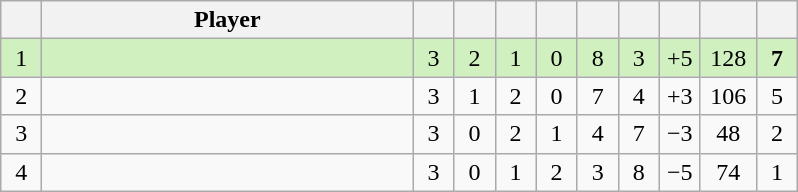<table class="wikitable" style="text-align:center; margin: 1em auto 1em auto, align:left">
<tr>
<th width=20></th>
<th width=240>Player</th>
<th width=20></th>
<th width=20></th>
<th width=20></th>
<th width=20></th>
<th width=20></th>
<th width=20></th>
<th width=20></th>
<th width=30></th>
<th width=20></th>
</tr>
<tr style="background:#D0F0C0;">
<td>1</td>
<td align=left></td>
<td>3</td>
<td>2</td>
<td>1</td>
<td>0</td>
<td>8</td>
<td>3</td>
<td>+5</td>
<td>128</td>
<td><strong>7</strong></td>
</tr>
<tr style=>
<td>2</td>
<td align=left></td>
<td>3</td>
<td>1</td>
<td>2</td>
<td>0</td>
<td>7</td>
<td>4</td>
<td>+3</td>
<td>106</td>
<td>5</td>
</tr>
<tr style=>
<td>3</td>
<td align=left></td>
<td>3</td>
<td>0</td>
<td>2</td>
<td>1</td>
<td>4</td>
<td>7</td>
<td>−3</td>
<td>48</td>
<td>2</td>
</tr>
<tr style=>
<td>4</td>
<td align=left></td>
<td>3</td>
<td>0</td>
<td>1</td>
<td>2</td>
<td>3</td>
<td>8</td>
<td>−5</td>
<td>74</td>
<td>1</td>
</tr>
</table>
